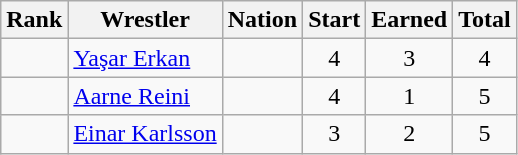<table class="wikitable sortable" style="text-align:center;">
<tr>
<th>Rank</th>
<th>Wrestler</th>
<th>Nation</th>
<th>Start</th>
<th>Earned</th>
<th>Total</th>
</tr>
<tr>
<td></td>
<td align=left><a href='#'>Yaşar Erkan</a></td>
<td align=left></td>
<td>4</td>
<td>3</td>
<td>4</td>
</tr>
<tr>
<td></td>
<td align=left><a href='#'>Aarne Reini</a></td>
<td align=left></td>
<td>4</td>
<td>1</td>
<td>5</td>
</tr>
<tr>
<td></td>
<td align=left><a href='#'>Einar Karlsson</a></td>
<td align=left></td>
<td>3</td>
<td>2</td>
<td>5</td>
</tr>
</table>
